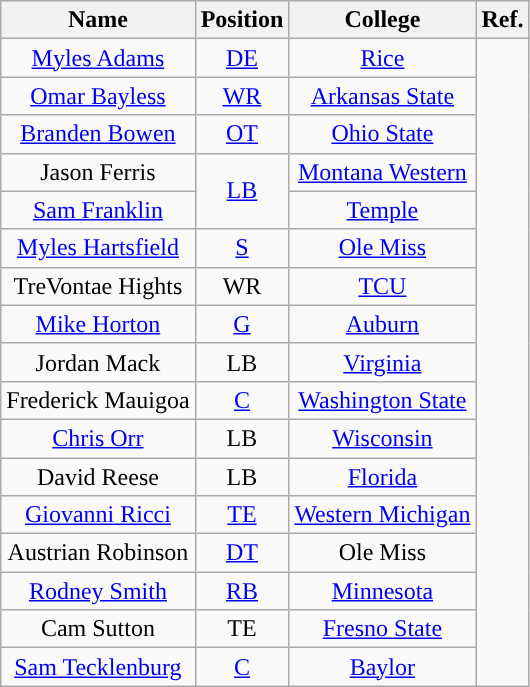<table class="wikitable" style="text-align:center">
<tr>
<th>Name</th>
<th>Position</th>
<th>College</th>
<th>Ref.</th>
</tr>
<tr>
<td><a href='#'>Myles Adams</a></td>
<td><a href='#'>DE</a></td>
<td><a href='#'>Rice</a></td>
<td rowspan = 17></td>
</tr>
<tr>
<td><a href='#'>Omar Bayless</a></td>
<td><a href='#'>WR</a></td>
<td><a href='#'>Arkansas State</a></td>
</tr>
<tr>
<td><a href='#'>Branden Bowen</a></td>
<td><a href='#'>OT</a></td>
<td><a href='#'>Ohio State</a></td>
</tr>
<tr>
<td>Jason Ferris</td>
<td rowspan = 2><a href='#'>LB</a></td>
<td><a href='#'>Montana Western</a></td>
</tr>
<tr>
<td><a href='#'>Sam Franklin</a></td>
<td><a href='#'>Temple</a></td>
</tr>
<tr>
<td><a href='#'>Myles Hartsfield</a></td>
<td><a href='#'>S</a></td>
<td><a href='#'>Ole Miss</a></td>
</tr>
<tr>
<td>TreVontae Hights</td>
<td>WR</td>
<td><a href='#'>TCU</a></td>
</tr>
<tr>
<td><a href='#'>Mike Horton</a></td>
<td><a href='#'>G</a></td>
<td><a href='#'>Auburn</a></td>
</tr>
<tr>
<td>Jordan Mack</td>
<td>LB</td>
<td><a href='#'>Virginia</a></td>
</tr>
<tr>
<td>Frederick Mauigoa</td>
<td><a href='#'>C</a></td>
<td><a href='#'>Washington State</a></td>
</tr>
<tr>
<td><a href='#'>Chris Orr</a></td>
<td>LB</td>
<td><a href='#'>Wisconsin</a></td>
</tr>
<tr>
<td>David Reese</td>
<td>LB</td>
<td><a href='#'>Florida</a></td>
</tr>
<tr>
<td><a href='#'>Giovanni Ricci</a></td>
<td><a href='#'>TE</a></td>
<td><a href='#'>Western Michigan</a></td>
</tr>
<tr>
<td>Austrian Robinson</td>
<td><a href='#'>DT</a></td>
<td>Ole Miss</td>
</tr>
<tr>
<td><a href='#'>Rodney Smith</a></td>
<td><a href='#'>RB</a></td>
<td><a href='#'>Minnesota</a></td>
</tr>
<tr>
<td>Cam Sutton</td>
<td>TE</td>
<td><a href='#'>Fresno State</a></td>
</tr>
<tr>
<td><a href='#'>Sam Tecklenburg</a></td>
<td><a href='#'>C</a></td>
<td><a href='#'>Baylor</a></td>
</tr>
</table>
